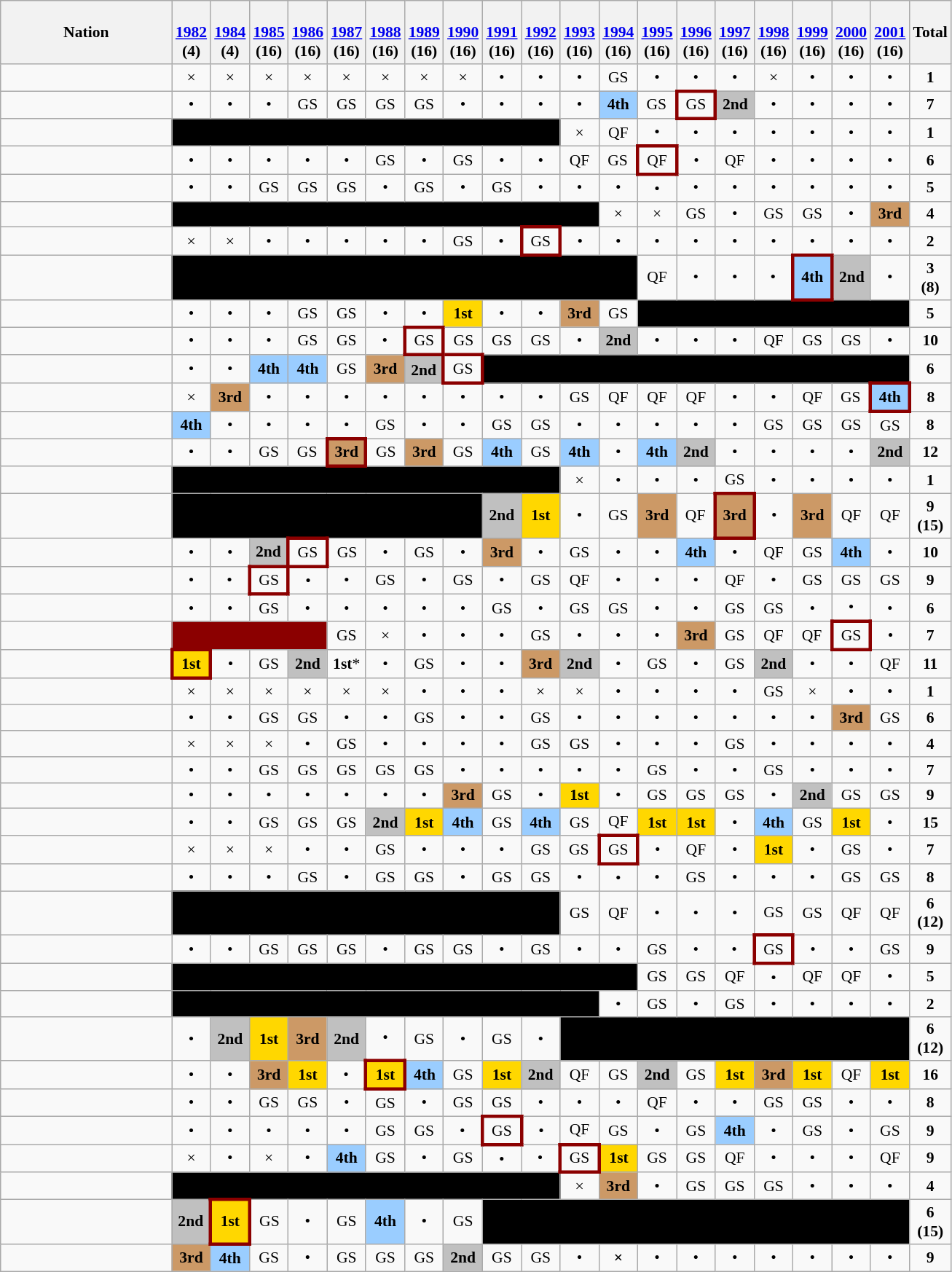<table class="wikitable" style="text-align:center; font-size:90%;">
<tr>
<th width=150>Nation</th>
<th><br><a href='#'>1982</a><br>(4)</th>
<th><br><a href='#'>1984</a><br>(4)</th>
<th><br><a href='#'>1985</a><br>(16)</th>
<th><br><a href='#'>1986</a><br>(16)</th>
<th><br><a href='#'>1987</a><br>(16)</th>
<th><br><a href='#'>1988</a><br>(16)</th>
<th><br><a href='#'>1989</a><br>(16)</th>
<th><br><a href='#'>1990</a><br>(16)</th>
<th><br><a href='#'>1991</a><br>(16)</th>
<th><br><a href='#'>1992</a><br>(16)</th>
<th><br><a href='#'>1993</a><br>(16)</th>
<th><br><a href='#'>1994</a><br>(16)</th>
<th><br><a href='#'>1995</a><br>(16)</th>
<th><br><a href='#'>1996</a><br>(16)</th>
<th><br><a href='#'>1997</a><br>(16)</th>
<th><br><a href='#'>1998</a><br>(16)</th>
<th><br><a href='#'>1999</a><br>(16)</th>
<th><br><a href='#'>2000</a><br>(16)</th>
<th><br><a href='#'>2001</a><br>(16)</th>
<th>Total</th>
</tr>
<tr>
<td style="text-align:left;"></td>
<td>×</td>
<td>×</td>
<td>×</td>
<td>×</td>
<td>×</td>
<td>×</td>
<td>×</td>
<td>×</td>
<td>•</td>
<td>•</td>
<td>•</td>
<td>GS</td>
<td>•</td>
<td>•</td>
<td>•</td>
<td>×</td>
<td>•</td>
<td>•</td>
<td>•</td>
<td><strong>1</strong></td>
</tr>
<tr>
<td style="text-align:left;"></td>
<td>•</td>
<td>•</td>
<td>•</td>
<td>GS</td>
<td>GS</td>
<td>GS</td>
<td>GS</td>
<td>•</td>
<td>•</td>
<td>•</td>
<td>•</td>
<td style="background-color:#9acdff;"><strong>4th</strong></td>
<td>GS</td>
<td style="border:3px solid darkred;">GS</td>
<td style="background-color:silver;"><strong>2nd</strong></td>
<td>•</td>
<td>•</td>
<td>•</td>
<td>•</td>
<td><strong>7</strong></td>
</tr>
<tr>
<td style="text-align:left;"></td>
<td colspan=10 style="background-color:black;"></td>
<td>×</td>
<td>QF</td>
<td>•</td>
<td>•</td>
<td>•</td>
<td>•</td>
<td>•</td>
<td>•</td>
<td>•</td>
<td><strong>1</strong></td>
</tr>
<tr>
<td style="text-align:left;"></td>
<td>•</td>
<td>•</td>
<td>•</td>
<td>•</td>
<td>•</td>
<td>GS</td>
<td>•</td>
<td>GS</td>
<td>•</td>
<td>•</td>
<td>QF</td>
<td>GS</td>
<td style="border:3px solid darkred;">QF</td>
<td>•</td>
<td>QF</td>
<td>•</td>
<td>•</td>
<td>•</td>
<td>•</td>
<td><strong>6</strong></td>
</tr>
<tr>
<td style="text-align:left;"></td>
<td>•</td>
<td>•</td>
<td>GS</td>
<td>GS</td>
<td>GS</td>
<td>•</td>
<td>GS</td>
<td>•</td>
<td>GS</td>
<td>•</td>
<td>•</td>
<td>•</td>
<td>•</td>
<td>•</td>
<td>•</td>
<td>•</td>
<td>•</td>
<td>•</td>
<td>•</td>
<td><strong>5</strong></td>
</tr>
<tr>
<td style="text-align:left;"></td>
<td colspan=11 style="background-color:black;"></td>
<td>×</td>
<td>×</td>
<td>GS</td>
<td>•</td>
<td>GS</td>
<td>GS</td>
<td>•</td>
<td style="background-color:#cc9966;"><strong>3rd</strong></td>
<td><strong>4</strong></td>
</tr>
<tr>
<td style="text-align:left;"></td>
<td>×</td>
<td>×</td>
<td>•</td>
<td>•</td>
<td>•</td>
<td>•</td>
<td>•</td>
<td>GS</td>
<td>•</td>
<td style="border:3px solid darkred;">GS</td>
<td>•</td>
<td>•</td>
<td>•</td>
<td>•</td>
<td>•</td>
<td>•</td>
<td>•</td>
<td>•</td>
<td>•</td>
<td><strong>2</strong></td>
</tr>
<tr>
<td style="text-align:left;"></td>
<td colspan=12 style="background-color:black;"></td>
<td>QF</td>
<td>•</td>
<td>•</td>
<td>•</td>
<td style="background-color:#9acdff; border:3px solid darkred;"><strong>4th</strong></td>
<td style="background-color:silver;"><strong>2nd</strong></td>
<td>•</td>
<td><strong>3</strong><br><strong>(8)</strong></td>
</tr>
<tr>
<td style="text-align:left;"></td>
<td>•</td>
<td>•</td>
<td>•</td>
<td>GS</td>
<td>GS</td>
<td>•</td>
<td>•</td>
<td style="background-color:gold;"><strong>1st</strong></td>
<td>•</td>
<td>•</td>
<td style="background-color:#cc9966;"><strong>3rd</strong></td>
<td>GS</td>
<td colspan=7 style="background-color:black;"></td>
<td><strong>5</strong></td>
</tr>
<tr>
<td style="text-align:left;"></td>
<td>•</td>
<td>•</td>
<td>•</td>
<td>GS</td>
<td>GS</td>
<td>•</td>
<td style="border:3px solid darkred;">GS</td>
<td>GS</td>
<td>GS</td>
<td>GS</td>
<td>•</td>
<td style="background-color:silver;"><strong>2nd</strong></td>
<td>•</td>
<td>•</td>
<td>•</td>
<td>QF</td>
<td>GS</td>
<td>GS</td>
<td>•</td>
<td><strong>10</strong></td>
</tr>
<tr>
<td style="text-align:left;"></td>
<td>•</td>
<td>•</td>
<td style="background-color:#9acdff;"><strong>4th</strong></td>
<td style="background-color:#9acdff;"><strong>4th</strong></td>
<td>GS</td>
<td style="background-color:#cc9966;"><strong>3rd</strong></td>
<td style="background-color:silver;"><strong>2nd</strong></td>
<td style="border:3px solid darkred;">GS</td>
<td colspan=11 style="background-color:black;"></td>
<td><strong>6</strong></td>
</tr>
<tr>
<td style="text-align:left;"></td>
<td>×</td>
<td style="background-color:#cc9966;"><strong>3rd</strong></td>
<td>•</td>
<td>•</td>
<td>•</td>
<td>•</td>
<td>•</td>
<td>•</td>
<td>•</td>
<td>•</td>
<td>GS</td>
<td>QF</td>
<td>QF</td>
<td>QF</td>
<td>•</td>
<td>•</td>
<td>QF</td>
<td>GS</td>
<td style="background-color:#9acdff; border:3px solid darkred;"><strong>4th</strong></td>
<td><strong>8</strong></td>
</tr>
<tr>
<td style="text-align:left;"></td>
<td style="background-color:#9acdff;"><strong>4th</strong></td>
<td>•</td>
<td>•</td>
<td>•</td>
<td>•</td>
<td>GS</td>
<td>•</td>
<td>•</td>
<td>GS</td>
<td>GS</td>
<td>•</td>
<td>•</td>
<td>•</td>
<td>•</td>
<td>•</td>
<td>GS</td>
<td>GS</td>
<td>GS</td>
<td>GS</td>
<td><strong>8</strong></td>
</tr>
<tr>
<td style="text-align:left;"></td>
<td>•</td>
<td>•</td>
<td>GS</td>
<td>GS</td>
<td style="background-color:#cc9966; border:3px solid darkred;"><strong>3rd</strong></td>
<td>GS</td>
<td style="background-color:#cc9966;"><strong>3rd</strong></td>
<td>GS</td>
<td style="background-color:#9acdff;"><strong>4th</strong></td>
<td>GS</td>
<td style="background-color:#9acdff;"><strong>4th</strong></td>
<td>•</td>
<td style="background-color:#9acdff;"><strong>4th</strong></td>
<td style="background-color:silver;"><strong>2nd</strong></td>
<td>•</td>
<td>•</td>
<td>•</td>
<td>•</td>
<td style="background-color:silver;"><strong>2nd</strong></td>
<td><strong>12</strong></td>
</tr>
<tr>
<td style="text-align:left;"></td>
<td colspan=10 style="background-color:black;"></td>
<td>×</td>
<td>•</td>
<td>•</td>
<td>•</td>
<td>GS</td>
<td>•</td>
<td>•</td>
<td>•</td>
<td>•</td>
<td><strong>1</strong></td>
</tr>
<tr>
<td style="text-align:left;"></td>
<td colspan=8 style="background-color:black;"></td>
<td style="background-color:silver;"><strong>2nd</strong></td>
<td style="background-color:gold;"><strong>1st</strong></td>
<td>•</td>
<td>GS</td>
<td style="background-color:#cc9966;"><strong>3rd</strong></td>
<td>QF</td>
<td style="background-color:#cc9966; border:3px solid darkred;"><strong>3rd</strong></td>
<td>•</td>
<td style="background-color:#cc9966;"><strong>3rd</strong></td>
<td>QF</td>
<td>QF</td>
<td><strong>9</strong><br><strong>(15)</strong></td>
</tr>
<tr>
<td style="text-align:left;"></td>
<td>•</td>
<td>•</td>
<td style="background-color:silver;"><strong>2nd</strong></td>
<td style="border:3px solid darkred;">GS</td>
<td>GS</td>
<td>•</td>
<td>GS</td>
<td>•</td>
<td style="background-color:#cc9966;"><strong>3rd</strong></td>
<td>•</td>
<td>GS</td>
<td>•</td>
<td>•</td>
<td style="background-color:#9acdff;"><strong>4th</strong></td>
<td>•</td>
<td>QF</td>
<td>GS</td>
<td style="background-color:#9acdff;"><strong>4th</strong></td>
<td>•</td>
<td><strong>10</strong></td>
</tr>
<tr>
<td style="text-align:left;"></td>
<td>•</td>
<td>•</td>
<td style="border:3px solid darkred;">GS</td>
<td>•</td>
<td>•</td>
<td>GS</td>
<td>•</td>
<td>GS</td>
<td>•</td>
<td>GS</td>
<td>QF</td>
<td>•</td>
<td>•</td>
<td>•</td>
<td>QF</td>
<td>•</td>
<td>GS</td>
<td>GS</td>
<td>GS</td>
<td><strong>9</strong></td>
</tr>
<tr>
<td style="text-align:left;"></td>
<td>•</td>
<td>•</td>
<td>GS</td>
<td>•</td>
<td>•</td>
<td>•</td>
<td>•</td>
<td>•</td>
<td>GS</td>
<td>•</td>
<td>GS</td>
<td>GS</td>
<td>•</td>
<td>•</td>
<td>GS</td>
<td>GS</td>
<td>•</td>
<td>•</td>
<td>•</td>
<td><strong>6</strong></td>
</tr>
<tr>
<td style="text-align:left;"></td>
<td colspan=4 style="background-color:darkred;"></td>
<td>GS</td>
<td>×</td>
<td>•</td>
<td>•</td>
<td>•</td>
<td>GS</td>
<td>•</td>
<td>•</td>
<td>•</td>
<td style="background-color:#cc9966;"><strong>3rd</strong></td>
<td>GS</td>
<td>QF</td>
<td>QF</td>
<td style="border:3px solid darkred;">GS</td>
<td>•</td>
<td><strong>7</strong></td>
</tr>
<tr>
<td style="text-align:left;"></td>
<td style="background-color:gold; border:3px solid darkred;"><strong>1st</strong></td>
<td>•</td>
<td>GS</td>
<td style="background-color:silver;"><strong>2nd</strong></td>
<td><strong>1st</strong>*<br><strong></strong></td>
<td>•</td>
<td>GS</td>
<td>•</td>
<td>•</td>
<td style="background-color:#cc9966;"><strong>3rd</strong></td>
<td style="background-color:silver;"><strong>2nd</strong></td>
<td>•</td>
<td>GS</td>
<td>•</td>
<td>GS</td>
<td style="background-color:silver;"><strong>2nd</strong></td>
<td>•</td>
<td>•</td>
<td>QF</td>
<td><strong>11</strong></td>
</tr>
<tr>
<td style="text-align:left;"></td>
<td>×</td>
<td>×</td>
<td>×</td>
<td>×</td>
<td>×</td>
<td>×</td>
<td>•</td>
<td>•</td>
<td>•</td>
<td>×</td>
<td>×</td>
<td>•</td>
<td>•</td>
<td>•</td>
<td>•</td>
<td>GS</td>
<td>×</td>
<td>•</td>
<td>•</td>
<td><strong>1</strong></td>
</tr>
<tr>
<td style="text-align:left;"></td>
<td>•</td>
<td>•</td>
<td>GS</td>
<td>GS</td>
<td>•</td>
<td>•</td>
<td>GS</td>
<td>•</td>
<td>•</td>
<td>GS</td>
<td>•</td>
<td>•</td>
<td>•</td>
<td>•</td>
<td>•</td>
<td>•</td>
<td>•</td>
<td style="background-color:#cc9966;"><strong>3rd</strong></td>
<td>GS</td>
<td><strong>6</strong></td>
</tr>
<tr>
<td style="text-align:left;"></td>
<td>×</td>
<td>×</td>
<td>×</td>
<td>•</td>
<td>GS</td>
<td>•</td>
<td>•</td>
<td>•</td>
<td>•</td>
<td>GS</td>
<td>GS</td>
<td>•</td>
<td>•</td>
<td>•</td>
<td>GS</td>
<td>•</td>
<td>•</td>
<td>•</td>
<td>•</td>
<td><strong>4</strong></td>
</tr>
<tr>
<td style="text-align:left;"></td>
<td>•</td>
<td>•</td>
<td>GS</td>
<td>GS</td>
<td>GS</td>
<td>GS</td>
<td>GS</td>
<td>•</td>
<td>•</td>
<td>•</td>
<td>•</td>
<td>•</td>
<td>GS</td>
<td>•</td>
<td>•</td>
<td>GS</td>
<td>•</td>
<td>•</td>
<td>•</td>
<td><strong>7</strong></td>
</tr>
<tr>
<td style="text-align:left;"></td>
<td>•</td>
<td>•</td>
<td>•</td>
<td>•</td>
<td>•</td>
<td>•</td>
<td>•</td>
<td style="background-color:#cc9966;"><strong>3rd</strong></td>
<td>GS</td>
<td>•</td>
<td style="background-color:gold;"><strong>1st</strong></td>
<td>•</td>
<td>GS</td>
<td>GS</td>
<td>GS</td>
<td>•</td>
<td style="background-color:silver;"><strong>2nd</strong></td>
<td>GS</td>
<td>GS</td>
<td><strong>9</strong></td>
</tr>
<tr>
<td style="text-align:left;"></td>
<td>•</td>
<td>•</td>
<td>GS</td>
<td>GS</td>
<td>GS</td>
<td style="background-color:silver;"><strong>2nd</strong></td>
<td style="background-color:gold;"><strong>1st</strong></td>
<td style="background-color:#9acdff;"><strong>4th</strong></td>
<td>GS</td>
<td style="background-color:#9acdff;"><strong>4th</strong></td>
<td>GS</td>
<td>QF</td>
<td style="background-color:gold;"><strong>1st</strong></td>
<td style="background-color:gold;"><strong>1st</strong></td>
<td>•</td>
<td style="background-color:#9acdff;"><strong>4th</strong></td>
<td>GS</td>
<td style="background-color:gold;"><strong>1st</strong></td>
<td>•</td>
<td><strong>15</strong></td>
</tr>
<tr>
<td style="text-align:left;"></td>
<td>×</td>
<td>×</td>
<td>×</td>
<td>•</td>
<td>•</td>
<td>GS</td>
<td>•</td>
<td>•</td>
<td>•</td>
<td>GS</td>
<td>GS</td>
<td style="border:3px solid darkred;">GS</td>
<td>•</td>
<td>QF</td>
<td>•</td>
<td style="background-color:gold;"><strong>1st</strong></td>
<td>•</td>
<td>GS</td>
<td>•</td>
<td><strong>7</strong></td>
</tr>
<tr>
<td style="text-align:left;"></td>
<td>•</td>
<td>•</td>
<td>•</td>
<td>GS</td>
<td>•</td>
<td>GS</td>
<td>GS</td>
<td>•</td>
<td>GS</td>
<td>GS</td>
<td>•</td>
<td>•</td>
<td>•</td>
<td>GS</td>
<td>•</td>
<td>•</td>
<td>•</td>
<td>GS</td>
<td>GS</td>
<td><strong>8</strong></td>
</tr>
<tr>
<td style="text-align:left;"></td>
<td colspan=10 style="background-color:black;"></td>
<td>GS</td>
<td>QF</td>
<td>•</td>
<td>•</td>
<td>•</td>
<td>GS</td>
<td>GS</td>
<td>QF</td>
<td>QF</td>
<td><strong>6</strong><br><strong>(12)</strong></td>
</tr>
<tr>
<td style="text-align:left;"></td>
<td>•</td>
<td>•</td>
<td>GS</td>
<td>GS</td>
<td>GS</td>
<td>•</td>
<td>GS</td>
<td>GS</td>
<td>•</td>
<td>GS</td>
<td>•</td>
<td>•</td>
<td>GS</td>
<td>•</td>
<td>•</td>
<td style="border:3px solid darkred;">GS</td>
<td>•</td>
<td>•</td>
<td>GS</td>
<td><strong>9</strong></td>
</tr>
<tr>
<td style="text-align:left;"></td>
<td colspan=12 style="background-color:black;"></td>
<td>GS</td>
<td>GS</td>
<td>QF</td>
<td>•</td>
<td>QF</td>
<td>QF</td>
<td>•</td>
<td><strong>5</strong></td>
</tr>
<tr>
<td style="text-align:left;"></td>
<td colspan=11 style="background-color:black;"></td>
<td>•</td>
<td>GS</td>
<td>•</td>
<td>GS</td>
<td>•</td>
<td>•</td>
<td>•</td>
<td>•</td>
<td><strong>2</strong></td>
</tr>
<tr>
<td style="text-align:left;"></td>
<td>•</td>
<td style="background-color:silver;"><strong>2nd</strong></td>
<td style="background-color:gold;"><strong>1st</strong></td>
<td style="background-color:#cc9966;"><strong>3rd</strong></td>
<td style="background-color:silver;"><strong>2nd</strong></td>
<td>•</td>
<td>GS</td>
<td>•</td>
<td>GS</td>
<td>•</td>
<td colspan=9 style="background-color:black;"></td>
<td><strong>6</strong><br><strong>(12)</strong></td>
</tr>
<tr>
<td style="text-align:left;"></td>
<td>•</td>
<td>•</td>
<td style="background-color:#cc9966;"><strong>3rd</strong></td>
<td style="background-color:gold;"><strong>1st</strong></td>
<td>•</td>
<td style="background-color:gold; border:3px solid darkred;"><strong>1st</strong></td>
<td style="background-color:#9acdff;"><strong>4th</strong></td>
<td>GS</td>
<td style="background-color:gold;"><strong>1st</strong></td>
<td style="background-color:silver;"><strong>2nd</strong></td>
<td>QF</td>
<td>GS</td>
<td style="background-color:silver;"><strong>2nd</strong></td>
<td>GS</td>
<td style="background-color:gold;"><strong>1st</strong></td>
<td style="background-color:#cc9966;"><strong>3rd</strong></td>
<td style="background-color:gold;"><strong>1st</strong></td>
<td>QF</td>
<td style="background-color:gold;"><strong>1st</strong></td>
<td><strong>16</strong></td>
</tr>
<tr>
<td style="text-align:left;"></td>
<td>•</td>
<td>•</td>
<td>GS</td>
<td>GS</td>
<td>•</td>
<td>GS</td>
<td>•</td>
<td>GS</td>
<td>GS</td>
<td>•</td>
<td>•</td>
<td>•</td>
<td>QF</td>
<td>•</td>
<td>•</td>
<td>GS</td>
<td>GS</td>
<td>•</td>
<td>•</td>
<td><strong>8</strong></td>
</tr>
<tr>
<td style="text-align:left;"></td>
<td>•</td>
<td>•</td>
<td>•</td>
<td>•</td>
<td>•</td>
<td>GS</td>
<td>GS</td>
<td>•</td>
<td style="border:3px solid darkred;">GS</td>
<td>•</td>
<td>QF</td>
<td>GS</td>
<td>•</td>
<td>GS</td>
<td style="background-color:#9acdff;"><strong>4th</strong></td>
<td>•</td>
<td>GS</td>
<td>•</td>
<td>GS</td>
<td><strong>9</strong></td>
</tr>
<tr>
<td style="text-align:left;"></td>
<td>×</td>
<td>•</td>
<td>×</td>
<td>•</td>
<td style="background-color:#9acdff;"><strong>4th</strong></td>
<td>GS</td>
<td>•</td>
<td>GS</td>
<td>•</td>
<td>•</td>
<td style="border:3px solid darkred;">GS</td>
<td style="background-color:gold;"><strong>1st</strong></td>
<td>GS</td>
<td>GS</td>
<td>QF</td>
<td>•</td>
<td>•</td>
<td>•</td>
<td>QF</td>
<td><strong>9</strong></td>
</tr>
<tr>
<td style="text-align:left;"></td>
<td colspan=10 style="background-color:black;"></td>
<td>×</td>
<td style="background-color:#cc9966;"><strong>3rd</strong></td>
<td>•</td>
<td>GS</td>
<td>GS</td>
<td>GS</td>
<td>•</td>
<td>•</td>
<td>•</td>
<td><strong>4</strong></td>
</tr>
<tr>
<td style="text-align:left;"></td>
<td style="background-color:silver;"><strong>2nd</strong></td>
<td style="background-color:gold; border:3px solid darkred;"><strong>1st</strong></td>
<td>GS</td>
<td>•</td>
<td>GS</td>
<td style="background-color:#9acdff;"><strong>4th</strong></td>
<td>•</td>
<td>GS</td>
<td colspan=11 style="background-color:black;"></td>
<td><strong>6</strong><br><strong>(15)</strong></td>
</tr>
<tr>
<td style="text-align:left;"></td>
<td style="background-color:#cc9966;"><strong>3rd</strong></td>
<td style="background-color:#9acdff;"><strong>4th</strong></td>
<td>GS</td>
<td>•</td>
<td>GS</td>
<td>GS</td>
<td>GS</td>
<td style="background-color:silver;"><strong>2nd</strong></td>
<td>GS</td>
<td>GS</td>
<td>•</td>
<td><strong>×</strong></td>
<td>•</td>
<td>•</td>
<td>•</td>
<td>•</td>
<td>•</td>
<td>•</td>
<td>•</td>
<td><strong>9</strong></td>
</tr>
</table>
